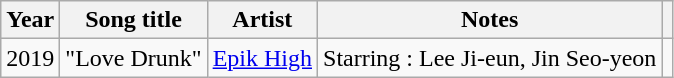<table class="wikitable sortable">
<tr>
<th scope="col">Year</th>
<th scope="col">Song title</th>
<th scope="col">Artist</th>
<th scope="col">Notes</th>
<th scope="col"></th>
</tr>
<tr>
<td>2019</td>
<td>"Love Drunk"</td>
<td><a href='#'>Epik High</a></td>
<td>Starring : Lee Ji-eun, Jin Seo-yeon</td>
<td style="text-align:center"></td>
</tr>
</table>
